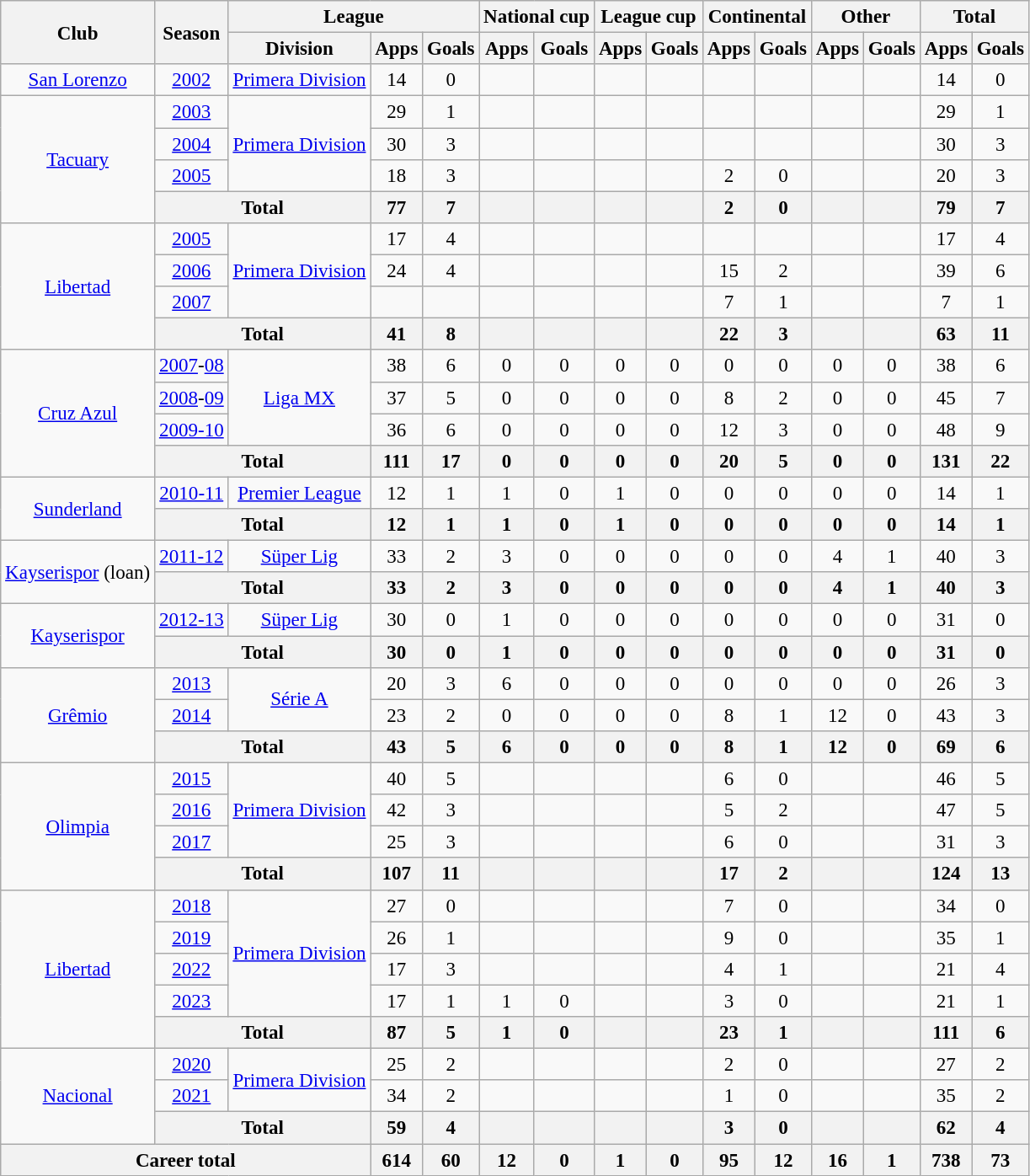<table class="wikitable" style="font-size:96%; text-align: center;">
<tr>
<th rowspan="2">Club</th>
<th rowspan="2">Season</th>
<th colspan="3">League</th>
<th colspan="2">National cup</th>
<th colspan="2">League cup</th>
<th colspan="2">Continental</th>
<th colspan="2">Other</th>
<th colspan="2">Total</th>
</tr>
<tr>
<th>Division</th>
<th>Apps</th>
<th>Goals</th>
<th>Apps</th>
<th>Goals</th>
<th>Apps</th>
<th>Goals</th>
<th>Apps</th>
<th>Goals</th>
<th>Apps</th>
<th>Goals</th>
<th>Apps</th>
<th>Goals</th>
</tr>
<tr>
<td><a href='#'>San Lorenzo</a></td>
<td><a href='#'>2002</a></td>
<td><a href='#'>Primera Division</a></td>
<td>14</td>
<td>0</td>
<td></td>
<td></td>
<td></td>
<td></td>
<td></td>
<td></td>
<td></td>
<td></td>
<td>14</td>
<td>0</td>
</tr>
<tr>
<td rowspan=4><a href='#'>Tacuary</a></td>
<td><a href='#'>2003</a></td>
<td rowspan=3><a href='#'>Primera Division</a></td>
<td>29</td>
<td>1</td>
<td></td>
<td></td>
<td></td>
<td></td>
<td></td>
<td></td>
<td></td>
<td></td>
<td>29</td>
<td>1</td>
</tr>
<tr>
<td><a href='#'>2004</a></td>
<td>30</td>
<td>3</td>
<td></td>
<td></td>
<td></td>
<td></td>
<td></td>
<td></td>
<td></td>
<td></td>
<td>30</td>
<td>3</td>
</tr>
<tr>
<td><a href='#'>2005</a></td>
<td>18</td>
<td>3</td>
<td></td>
<td></td>
<td></td>
<td></td>
<td>2</td>
<td>0</td>
<td></td>
<td></td>
<td>20</td>
<td>3</td>
</tr>
<tr>
<th colspan=2>Total</th>
<th>77</th>
<th>7</th>
<th></th>
<th></th>
<th></th>
<th></th>
<th>2</th>
<th>0</th>
<th></th>
<th></th>
<th>79</th>
<th>7</th>
</tr>
<tr>
<td rowspan=4><a href='#'>Libertad</a></td>
<td><a href='#'>2005</a></td>
<td rowspan=3><a href='#'>Primera Division</a></td>
<td>17</td>
<td>4</td>
<td></td>
<td></td>
<td></td>
<td></td>
<td></td>
<td></td>
<td></td>
<td></td>
<td>17</td>
<td>4</td>
</tr>
<tr>
<td><a href='#'>2006</a></td>
<td>24</td>
<td>4</td>
<td></td>
<td></td>
<td></td>
<td></td>
<td>15</td>
<td>2</td>
<td></td>
<td></td>
<td>39</td>
<td>6</td>
</tr>
<tr>
<td><a href='#'>2007</a></td>
<td></td>
<td></td>
<td></td>
<td></td>
<td></td>
<td></td>
<td>7</td>
<td>1</td>
<td></td>
<td></td>
<td>7</td>
<td>1</td>
</tr>
<tr>
<th colspan=2>Total</th>
<th>41</th>
<th>8</th>
<th></th>
<th></th>
<th></th>
<th></th>
<th>22</th>
<th>3</th>
<th></th>
<th></th>
<th>63</th>
<th>11</th>
</tr>
<tr>
<td rowspan="4"><a href='#'>Cruz Azul</a></td>
<td><a href='#'>2007</a>-<a href='#'>08</a></td>
<td rowspan="3"><a href='#'>Liga MX</a></td>
<td>38</td>
<td>6</td>
<td>0</td>
<td>0</td>
<td>0</td>
<td>0</td>
<td>0</td>
<td>0</td>
<td>0</td>
<td>0</td>
<td>38</td>
<td>6</td>
</tr>
<tr>
<td><a href='#'>2008</a>-<a href='#'>09</a></td>
<td>37</td>
<td>5</td>
<td>0</td>
<td>0</td>
<td>0</td>
<td>0</td>
<td>8</td>
<td>2</td>
<td>0</td>
<td>0</td>
<td>45</td>
<td>7</td>
</tr>
<tr>
<td><a href='#'>2009-10</a></td>
<td>36</td>
<td>6</td>
<td>0</td>
<td>0</td>
<td>0</td>
<td>0</td>
<td>12</td>
<td>3</td>
<td>0</td>
<td>0</td>
<td>48</td>
<td>9</td>
</tr>
<tr>
<th colspan="2">Total</th>
<th>111</th>
<th>17</th>
<th>0</th>
<th>0</th>
<th>0</th>
<th>0</th>
<th>20</th>
<th>5</th>
<th>0</th>
<th>0</th>
<th>131</th>
<th>22</th>
</tr>
<tr>
<td rowspan="2"><a href='#'>Sunderland</a></td>
<td><a href='#'>2010-11</a></td>
<td><a href='#'>Premier League</a></td>
<td>12</td>
<td>1</td>
<td>1</td>
<td>0</td>
<td>1</td>
<td>0</td>
<td>0</td>
<td>0</td>
<td>0</td>
<td>0</td>
<td>14</td>
<td>1</td>
</tr>
<tr>
<th colspan="2">Total</th>
<th>12</th>
<th>1</th>
<th>1</th>
<th>0</th>
<th>1</th>
<th>0</th>
<th>0</th>
<th>0</th>
<th>0</th>
<th>0</th>
<th>14</th>
<th>1</th>
</tr>
<tr>
<td rowspan="2"><a href='#'>Kayserispor</a> (loan)</td>
<td><a href='#'>2011-12</a></td>
<td><a href='#'>Süper Lig</a></td>
<td>33</td>
<td>2</td>
<td>3</td>
<td>0</td>
<td>0</td>
<td>0</td>
<td>0</td>
<td>0</td>
<td>4</td>
<td>1</td>
<td>40</td>
<td>3</td>
</tr>
<tr>
<th colspan="2">Total</th>
<th>33</th>
<th>2</th>
<th>3</th>
<th>0</th>
<th>0</th>
<th>0</th>
<th>0</th>
<th>0</th>
<th>4</th>
<th>1</th>
<th>40</th>
<th>3</th>
</tr>
<tr>
<td rowspan="2"><a href='#'>Kayserispor</a></td>
<td><a href='#'>2012-13</a></td>
<td><a href='#'>Süper Lig</a></td>
<td>30</td>
<td>0</td>
<td>1</td>
<td>0</td>
<td>0</td>
<td>0</td>
<td>0</td>
<td>0</td>
<td>0</td>
<td>0</td>
<td>31</td>
<td>0</td>
</tr>
<tr>
<th colspan="2">Total</th>
<th>30</th>
<th>0</th>
<th>1</th>
<th>0</th>
<th>0</th>
<th>0</th>
<th>0</th>
<th>0</th>
<th>0</th>
<th>0</th>
<th>31</th>
<th>0</th>
</tr>
<tr>
<td rowspan="3"><a href='#'>Grêmio</a></td>
<td><a href='#'>2013</a></td>
<td rowspan="2"><a href='#'>Série A</a></td>
<td>20</td>
<td>3</td>
<td>6</td>
<td>0</td>
<td>0</td>
<td>0</td>
<td>0</td>
<td>0</td>
<td>0</td>
<td>0</td>
<td>26</td>
<td>3</td>
</tr>
<tr>
<td><a href='#'>2014</a></td>
<td>23</td>
<td>2</td>
<td>0</td>
<td>0</td>
<td>0</td>
<td>0</td>
<td>8</td>
<td>1</td>
<td>12</td>
<td>0</td>
<td>43</td>
<td>3</td>
</tr>
<tr>
<th colspan="2">Total</th>
<th>43</th>
<th>5</th>
<th>6</th>
<th>0</th>
<th>0</th>
<th>0</th>
<th>8</th>
<th>1</th>
<th>12</th>
<th>0</th>
<th>69</th>
<th>6</th>
</tr>
<tr>
<td rowspan=4><a href='#'>Olimpia</a></td>
<td><a href='#'>2015</a></td>
<td rowspan=3><a href='#'>Primera Division</a></td>
<td>40</td>
<td>5</td>
<td></td>
<td></td>
<td></td>
<td></td>
<td>6</td>
<td>0</td>
<td></td>
<td></td>
<td>46</td>
<td>5</td>
</tr>
<tr>
<td><a href='#'>2016</a></td>
<td>42</td>
<td>3</td>
<td></td>
<td></td>
<td></td>
<td></td>
<td>5</td>
<td>2</td>
<td></td>
<td></td>
<td>47</td>
<td>5</td>
</tr>
<tr>
<td><a href='#'>2017</a></td>
<td>25</td>
<td>3</td>
<td></td>
<td></td>
<td></td>
<td></td>
<td>6</td>
<td>0</td>
<td></td>
<td></td>
<td>31</td>
<td>3</td>
</tr>
<tr>
<th colspan=2>Total</th>
<th>107</th>
<th>11</th>
<th></th>
<th></th>
<th></th>
<th></th>
<th>17</th>
<th>2</th>
<th></th>
<th></th>
<th>124</th>
<th>13</th>
</tr>
<tr>
<td rowspan=5><a href='#'>Libertad</a></td>
<td><a href='#'>2018</a></td>
<td rowspan=4><a href='#'>Primera Division</a></td>
<td>27</td>
<td>0</td>
<td></td>
<td></td>
<td></td>
<td></td>
<td>7</td>
<td>0</td>
<td></td>
<td></td>
<td>34</td>
<td>0</td>
</tr>
<tr>
<td><a href='#'>2019</a></td>
<td>26</td>
<td>1</td>
<td></td>
<td></td>
<td></td>
<td></td>
<td>9</td>
<td>0</td>
<td></td>
<td></td>
<td>35</td>
<td>1</td>
</tr>
<tr>
<td><a href='#'>2022</a></td>
<td>17</td>
<td>3</td>
<td></td>
<td></td>
<td></td>
<td></td>
<td>4</td>
<td>1</td>
<td></td>
<td></td>
<td>21</td>
<td>4</td>
</tr>
<tr>
<td><a href='#'>2023</a></td>
<td>17</td>
<td>1</td>
<td>1</td>
<td>0</td>
<td></td>
<td></td>
<td>3</td>
<td>0</td>
<td></td>
<td></td>
<td>21</td>
<td>1</td>
</tr>
<tr>
<th colspan=2>Total</th>
<th>87</th>
<th>5</th>
<th>1</th>
<th>0</th>
<th></th>
<th></th>
<th>23</th>
<th>1</th>
<th></th>
<th></th>
<th>111</th>
<th>6</th>
</tr>
<tr>
<td rowspan=3><a href='#'>Nacional</a></td>
<td><a href='#'>2020</a></td>
<td rowspan=2><a href='#'>Primera Division</a></td>
<td>25</td>
<td>2</td>
<td></td>
<td></td>
<td></td>
<td></td>
<td>2</td>
<td>0</td>
<td></td>
<td></td>
<td>27</td>
<td>2</td>
</tr>
<tr>
<td><a href='#'>2021</a></td>
<td>34</td>
<td>2</td>
<td></td>
<td></td>
<td></td>
<td></td>
<td>1</td>
<td>0</td>
<td></td>
<td></td>
<td>35</td>
<td>2</td>
</tr>
<tr>
<th colspan=2>Total</th>
<th>59</th>
<th>4</th>
<th></th>
<th></th>
<th></th>
<th></th>
<th>3</th>
<th>0</th>
<th></th>
<th></th>
<th>62</th>
<th>4</th>
</tr>
<tr>
<th colspan="3">Career total</th>
<th>614</th>
<th>60</th>
<th>12</th>
<th>0</th>
<th>1</th>
<th>0</th>
<th>95</th>
<th>12</th>
<th>16</th>
<th>1</th>
<th>738</th>
<th>73</th>
</tr>
</table>
